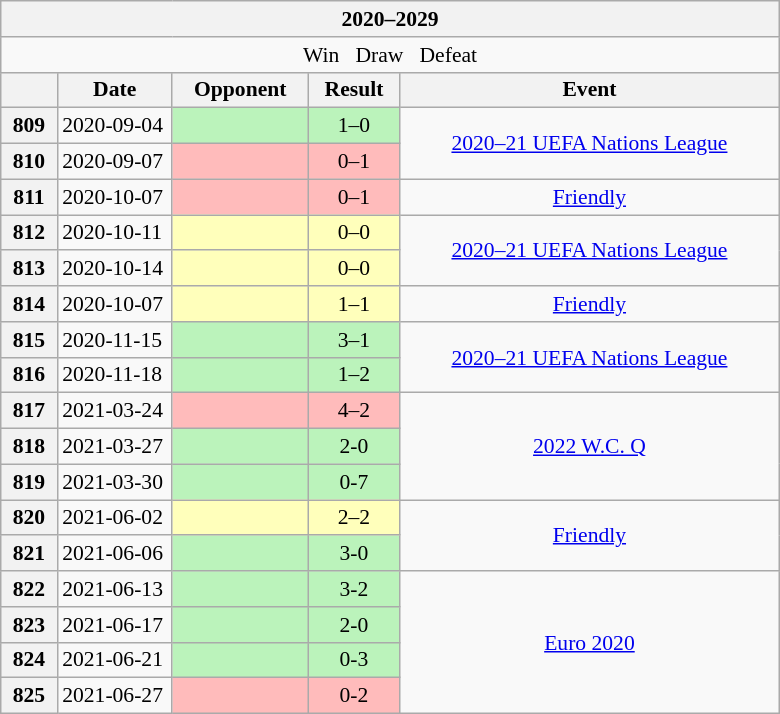<table class="wikitable collapsible collapsed" style="font-size: 90%; min-width: 520px;">
<tr>
<th colspan="5" width="400">2020–2029</th>
</tr>
<tr>
<td align="center" colspan="5"> Win   Draw   Defeat</td>
</tr>
<tr>
<th></th>
<th width=70>Date</th>
<th>Opponent</th>
<th>Result</th>
<th>Event</th>
</tr>
<tr>
<th>809</th>
<td>2020-09-04</td>
<td bgcolor="#bbf3bb"></td>
<td bgcolor="#bbf3bb" align="center">1–0</td>
<td rowspan="2" align="center"><a href='#'>2020–21 UEFA Nations League</a></td>
</tr>
<tr>
<th>810</th>
<td>2020-09-07</td>
<td bgcolor="#ffbbbb"></td>
<td bgcolor="#ffbbbb" align="center">0–1</td>
</tr>
<tr>
<th>811</th>
<td>2020-10-07</td>
<td bgcolor="#ffbbbb"></td>
<td bgcolor="#ffbbbb" align="center">0–1</td>
<td rowspan="1" align="center"><a href='#'>Friendly</a></td>
</tr>
<tr>
<th>812</th>
<td>2020-10-11</td>
<td bgcolor="#ffffbb"></td>
<td bgcolor="#ffffbb" align="center">0–0</td>
<td rowspan="2" align="center"><a href='#'>2020–21 UEFA Nations League</a></td>
</tr>
<tr>
<th>813</th>
<td>2020-10-14</td>
<td bgcolor="#ffffbb"></td>
<td bgcolor="#ffffbb" align="center">0–0</td>
</tr>
<tr>
<th>814</th>
<td>2020-10-07</td>
<td bgcolor="#ffffbb"></td>
<td bgcolor="#ffffbb" align="center">1–1</td>
<td rowspan="1" align="center"><a href='#'>Friendly</a></td>
</tr>
<tr>
<th>815</th>
<td>2020-11-15</td>
<td bgcolor="#bbf3bb"></td>
<td bgcolor="#bbf3bb" align="center">3–1</td>
<td rowspan="2" align="center"><a href='#'>2020–21 UEFA Nations League</a></td>
</tr>
<tr>
<th>816</th>
<td>2020-11-18</td>
<td bgcolor="#bbf3bb"></td>
<td bgcolor="#bbf3bb" align="center">1–2</td>
</tr>
<tr>
<th>817</th>
<td>2021-03-24</td>
<td bgcolor="#ffbbbb"></td>
<td bgcolor="#ffbbbb" align="center">4–2</td>
<td rowspan="3" align="center"> <a href='#'>2022 W.C. Q</a></td>
</tr>
<tr>
<th>818</th>
<td>2021-03-27</td>
<td bgcolor="#bbf3bb"></td>
<td bgcolor="#bbf3bb" align="center">2-0</td>
</tr>
<tr>
<th>819</th>
<td>2021-03-30</td>
<td bgcolor="#bbf3bb"></td>
<td bgcolor="#bbf3bb" align="center">0-7</td>
</tr>
<tr>
<th>820</th>
<td>2021-06-02</td>
<td bgcolor="#ffffbb"></td>
<td bgcolor="#ffffbb" align="center">2–2</td>
<td rowspan="2" align="center"><a href='#'>Friendly</a></td>
</tr>
<tr>
<th>821</th>
<td>2021-06-06</td>
<td bgcolor="#bbf3bb"></td>
<td bgcolor="#bbf3bb" align="center">3-0</td>
</tr>
<tr>
<th>822</th>
<td>2021-06-13</td>
<td bgcolor="#bbf3bb"></td>
<td bgcolor="#bbf3bb" align="center">3-2</td>
<td rowspan="4" align="center"> <a href='#'>Euro 2020</a></td>
</tr>
<tr>
<th>823</th>
<td>2021-06-17</td>
<td bgcolor="#bbf3bb"></td>
<td bgcolor="#bbf3bb" align="center">2-0</td>
</tr>
<tr>
<th>824</th>
<td>2021-06-21</td>
<td bgcolor="#bbf3bb"></td>
<td bgcolor="#bbf3bb" align="center">0-3</td>
</tr>
<tr>
<th>825</th>
<td>2021-06-27</td>
<td bgcolor="#ffbbbb"></td>
<td bgcolor="#ffbbbb" align="center">0-2</td>
</tr>
</table>
